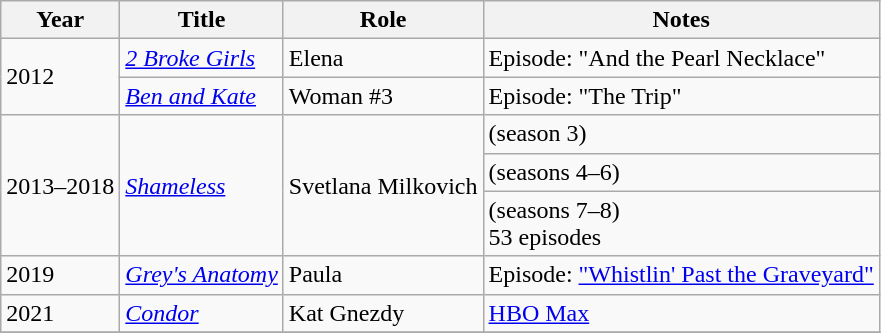<table class="wikitable sortable">
<tr>
<th>Year</th>
<th>Title</th>
<th>Role</th>
<th class="unsortable">Notes</th>
</tr>
<tr>
<td rowspan="2">2012</td>
<td><em><a href='#'>2 Broke Girls</a></em></td>
<td>Elena</td>
<td>Episode: "And the Pearl Necklace"</td>
</tr>
<tr>
<td><em><a href='#'>Ben and Kate</a></em></td>
<td>Woman #3</td>
<td>Episode: "The Trip"</td>
</tr>
<tr>
<td rowspan="3">2013–2018</td>
<td rowspan="3"><em><a href='#'>Shameless</a></em></td>
<td rowspan="3">Svetlana Milkovich</td>
<td> (season 3)</td>
</tr>
<tr>
<td> (seasons 4–6)</td>
</tr>
<tr>
<td> (seasons 7–8) <br> 53 episodes</td>
</tr>
<tr>
<td>2019</td>
<td><em><a href='#'>Grey's Anatomy</a></em></td>
<td>Paula</td>
<td>Episode: <a href='#'>"Whistlin' Past the Graveyard"</a></td>
</tr>
<tr>
<td>2021</td>
<td><em><a href='#'>Condor</a></em></td>
<td>Kat Gnezdy</td>
<td><a href='#'>HBO Max</a></td>
</tr>
<tr>
</tr>
</table>
